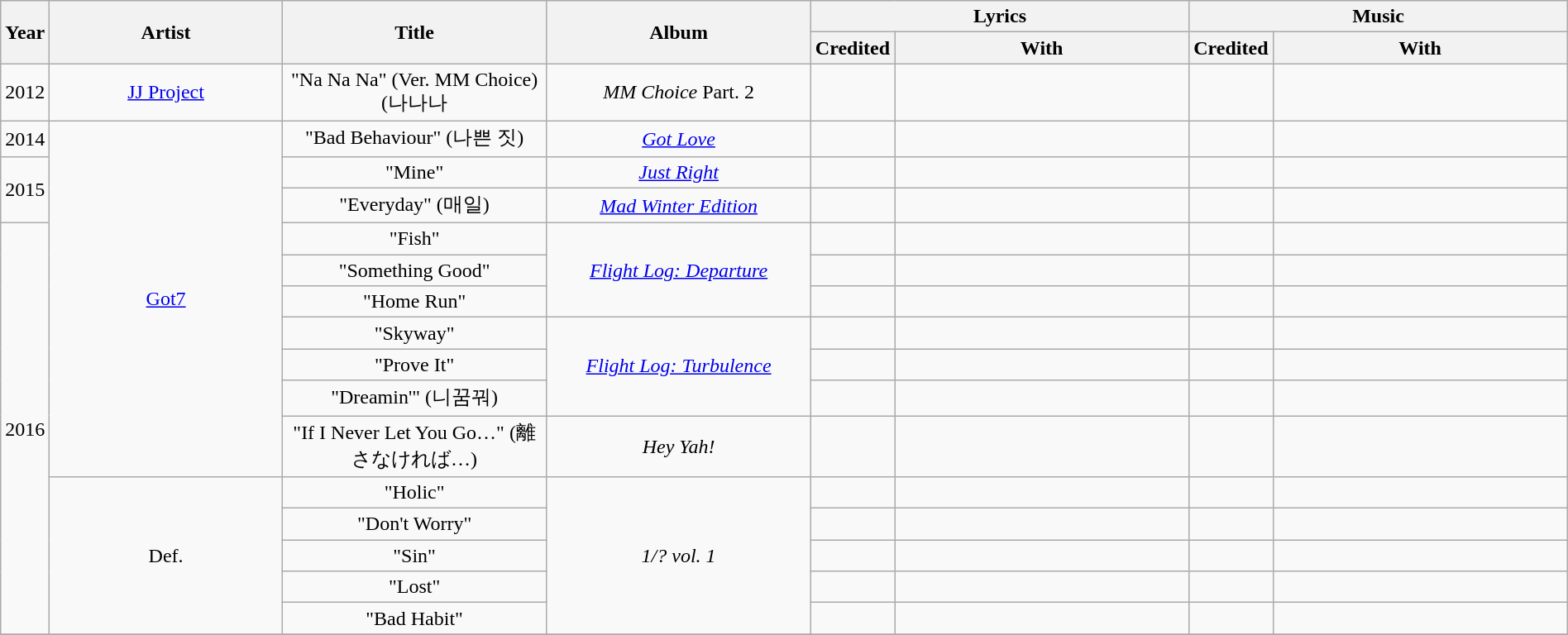<table class="wikitable" style="text-align:center; width:100%;">
<tr>
<th rowspan="2" style="width:3%;">Year</th>
<th rowspan="2" style="width:15%;">Artist</th>
<th rowspan="2" style="width:17%;">Title</th>
<th rowspan="2" style="width:17%;">Album</th>
<th colspan="2" style="width:24%;">Lyrics</th>
<th colspan="2" style="width:24%;">Music</th>
</tr>
<tr>
<th style="width:5%;">Credited</th>
<th style="width:19%;">With</th>
<th style="width:5%;">Credited</th>
<th style="width:19%;">With</th>
</tr>
<tr>
<td>2012</td>
<td><a href='#'>JJ Project</a> </td>
<td>"Na Na Na" (Ver. MM Choice) (나나나</td>
<td><em>MM Choice</em> Part. 2</td>
<td></td>
<td></td>
<td></td>
<td></td>
</tr>
<tr>
<td>2014</td>
<td rowspan="10"><a href='#'>Got7</a></td>
<td>"Bad Behaviour" (나쁜 짓)</td>
<td><em><a href='#'>Got Love</a></em></td>
<td></td>
<td></td>
<td></td>
<td></td>
</tr>
<tr>
<td rowspan="2">2015</td>
<td>"Mine"</td>
<td><em><a href='#'>Just Right</a></em></td>
<td></td>
<td></td>
<td></td>
<td></td>
</tr>
<tr>
<td>"Everyday" (매일)</td>
<td><a href='#'><em>Mad Winter Edition</em></a></td>
<td></td>
<td></td>
<td></td>
<td></td>
</tr>
<tr>
<td rowspan="12">2016</td>
<td>"Fish"</td>
<td rowspan="3"><em><a href='#'>Flight Log: Departure</a></em></td>
<td></td>
<td></td>
<td></td>
<td></td>
</tr>
<tr>
<td>"Something Good"</td>
<td></td>
<td></td>
<td></td>
<td></td>
</tr>
<tr>
<td>"Home Run"</td>
<td></td>
<td></td>
<td></td>
<td></td>
</tr>
<tr>
<td>"Skyway"</td>
<td rowspan="3"><em><a href='#'>Flight Log: Turbulence</a></em></td>
<td></td>
<td></td>
<td></td>
<td></td>
</tr>
<tr>
<td>"Prove It"</td>
<td></td>
<td></td>
<td></td>
<td></td>
</tr>
<tr>
<td>"Dreamin'" (니꿈꿔)</td>
<td></td>
<td></td>
<td></td>
<td></td>
</tr>
<tr>
<td>"If I Never Let You Go…" (離さなければ…)</td>
<td><em>Hey Yah!</em></td>
<td></td>
<td></td>
<td></td>
<td></td>
</tr>
<tr>
<td rowspan="5">Def.</td>
<td>"Holic"</td>
<td rowspan="5"><em>1/? vol. 1</em></td>
<td></td>
<td></td>
<td></td>
<td></td>
</tr>
<tr>
<td>"Don't Worry"</td>
<td></td>
<td></td>
<td></td>
<td></td>
</tr>
<tr>
<td>"Sin" </td>
<td></td>
<td></td>
<td></td>
<td></td>
</tr>
<tr>
<td>"Lost"</td>
<td></td>
<td></td>
<td></td>
<td></td>
</tr>
<tr>
<td>"Bad Habit" </td>
<td></td>
<td></td>
<td></td>
<td></td>
</tr>
<tr>
</tr>
</table>
